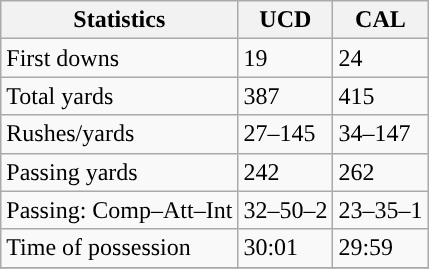<table class="wikitable" style="float: left;">
<tr>
<th>Statistics</th>
<th>UCD</th>
<th>CAL</th>
</tr>
<tr>
<td>First downs</td>
<td>19</td>
<td>24</td>
</tr>
<tr>
<td>Total yards</td>
<td>387</td>
<td>415</td>
</tr>
<tr>
<td>Rushes/yards</td>
<td>27–145</td>
<td>34–147</td>
</tr>
<tr>
<td>Passing yards</td>
<td>242</td>
<td>262</td>
</tr>
<tr>
<td>Passing: Comp–Att–Int</td>
<td>32–50–2</td>
<td>23–35–1</td>
</tr>
<tr>
<td>Time of possession</td>
<td>30:01</td>
<td>29:59</td>
</tr>
<tr>
</tr>
</table>
